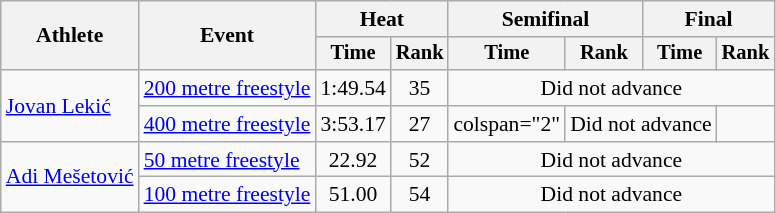<table class="wikitable" style="text-align:center; font-size:90%">
<tr>
<th rowspan="2">Athlete</th>
<th rowspan="2">Event</th>
<th colspan="2">Heat</th>
<th colspan="2">Semifinal</th>
<th colspan="2">Final</th>
</tr>
<tr style="font-size:95%">
<th>Time</th>
<th>Rank</th>
<th>Time</th>
<th>Rank</th>
<th>Time</th>
<th>Rank</th>
</tr>
<tr>
<td align=left rowspan=2><a href='#'>Jovan Lekić</a></td>
<td align=left><a href='#'>200 metre freestyle</a></td>
<td>1:49.54</td>
<td>35</td>
<td colspan="4">Did not advance</td>
</tr>
<tr>
<td align=left><a href='#'>400 metre freestyle</a></td>
<td>3:53.17</td>
<td>27</td>
<td>colspan="2" </td>
<td colspan="2">Did not advance</td>
</tr>
<tr>
<td align=left rowspan=2><a href='#'>Adi Mešetović</a></td>
<td align=left><a href='#'>50 metre freestyle</a></td>
<td>22.92</td>
<td>52</td>
<td colspan=4>Did not advance</td>
</tr>
<tr>
<td align=left><a href='#'>100 metre freestyle</a></td>
<td>51.00</td>
<td>54</td>
<td colspan="4">Did not advance</td>
</tr>
</table>
